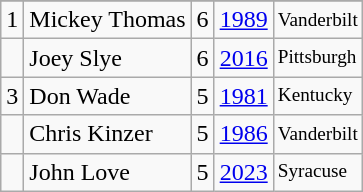<table class="wikitable">
<tr>
</tr>
<tr>
<td>1</td>
<td>Mickey Thomas</td>
<td>6</td>
<td><a href='#'>1989</a></td>
<td style="font-size:80%;">Vanderbilt</td>
</tr>
<tr>
<td></td>
<td>Joey Slye</td>
<td>6</td>
<td><a href='#'>2016</a></td>
<td style="font-size:80%;">Pittsburgh</td>
</tr>
<tr>
<td>3</td>
<td>Don Wade</td>
<td>5</td>
<td><a href='#'>1981</a></td>
<td style="font-size:80%;">Kentucky</td>
</tr>
<tr>
<td></td>
<td>Chris Kinzer</td>
<td>5</td>
<td><a href='#'>1986</a></td>
<td style="font-size:80%;">Vanderbilt</td>
</tr>
<tr>
<td></td>
<td>John Love</td>
<td>5</td>
<td><a href='#'>2023</a></td>
<td style="font-size:80%;">Syracuse</td>
</tr>
</table>
